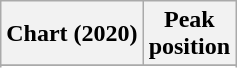<table class="wikitable sortable plainrowheaders" style="text-align:center">
<tr>
<th scope="col">Chart (2020)</th>
<th scope="col">Peak<br>position</th>
</tr>
<tr>
</tr>
<tr>
</tr>
<tr>
</tr>
<tr>
</tr>
</table>
